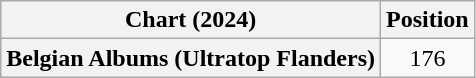<table class="wikitable plainrowheaders" style="text-align:center">
<tr>
<th scope="col">Chart (2024)</th>
<th scope="col">Position</th>
</tr>
<tr>
<th scope="row">Belgian Albums (Ultratop Flanders)</th>
<td>176</td>
</tr>
</table>
